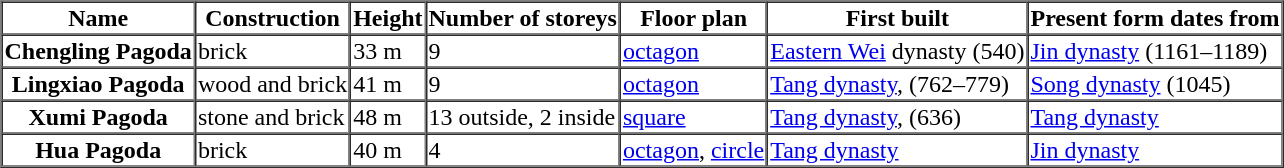<table border="l" cellspacing="0">
<tr ---->
<th>Name</th>
<th>Construction</th>
<th>Height</th>
<th>Number of storeys</th>
<th>Floor plan</th>
<th>First built</th>
<th>Present form dates from</th>
</tr>
<tr ---->
<th>Chengling Pagoda</th>
<td>brick</td>
<td>33 m</td>
<td>9</td>
<td><a href='#'>octagon</a></td>
<td><a href='#'>Eastern Wei</a> dynasty (540)</td>
<td><a href='#'>Jin dynasty</a> (1161–1189)</td>
</tr>
<tr ---->
<th>Lingxiao Pagoda</th>
<td>wood and brick</td>
<td>41 m</td>
<td>9</td>
<td><a href='#'>octagon</a></td>
<td><a href='#'>Tang dynasty</a>, (762–779)</td>
<td><a href='#'>Song dynasty</a> (1045)</td>
</tr>
<tr ---->
<th>Xumi Pagoda</th>
<td>stone and brick</td>
<td>48 m</td>
<td>13 outside, 2 inside</td>
<td><a href='#'>square</a></td>
<td><a href='#'>Tang dynasty</a>, (636)</td>
<td><a href='#'>Tang dynasty</a></td>
</tr>
<tr ---->
<th>Hua Pagoda</th>
<td>brick</td>
<td>40 m</td>
<td>4</td>
<td><a href='#'>octagon</a>, <a href='#'>circle</a></td>
<td><a href='#'>Tang dynasty</a></td>
<td><a href='#'>Jin dynasty</a></td>
</tr>
</table>
